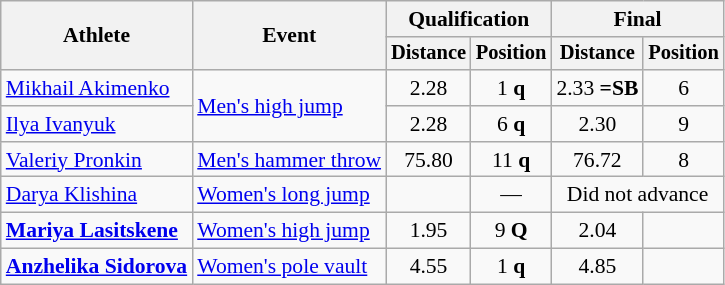<table class=wikitable style="text-align:center; font-size:90%">
<tr>
<th rowspan=2>Athlete</th>
<th rowspan=2>Event</th>
<th colspan=2>Qualification</th>
<th colspan=2>Final</th>
</tr>
<tr style=font-size:95%>
<th>Distance</th>
<th>Position</th>
<th>Distance</th>
<th>Position</th>
</tr>
<tr>
<td align=left><a href='#'>Mikhail Akimenko</a></td>
<td rowspan=2 align=left><a href='#'>Men's high jump</a></td>
<td>2.28</td>
<td>1 <strong>q</strong></td>
<td>2.33 <strong>=SB</strong></td>
<td>6</td>
</tr>
<tr>
<td align=left><a href='#'>Ilya Ivanyuk</a></td>
<td>2.28</td>
<td>6 <strong>q</strong></td>
<td>2.30</td>
<td>9</td>
</tr>
<tr>
<td align=left><a href='#'>Valeriy Pronkin</a></td>
<td align=left><a href='#'>Men's hammer throw</a></td>
<td>75.80</td>
<td>11 <strong>q</strong></td>
<td>76.72</td>
<td>8</td>
</tr>
<tr>
<td align=left><a href='#'>Darya Klishina</a></td>
<td align=left><a href='#'>Women's long jump</a></td>
<td></td>
<td>—</td>
<td colspan=2>Did not advance</td>
</tr>
<tr>
<td align=left><strong><a href='#'>Mariya Lasitskene</a></strong></td>
<td align=left><a href='#'>Women's high jump</a></td>
<td>1.95</td>
<td>9 <strong>Q</strong></td>
<td>2.04</td>
<td></td>
</tr>
<tr>
<td align=left><strong><a href='#'>Anzhelika Sidorova</a></strong></td>
<td align=left><a href='#'>Women's pole vault</a></td>
<td>4.55</td>
<td>1 <strong>q</strong></td>
<td>4.85</td>
<td></td>
</tr>
</table>
